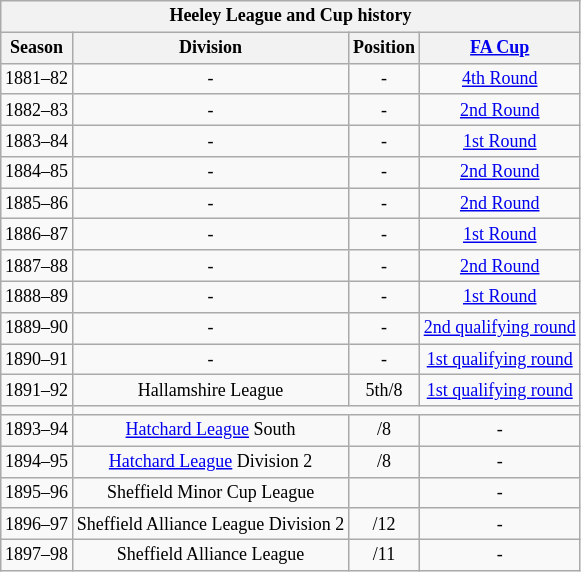<table class="wikitable collapsible" style="text-align:center;font-size:75%">
<tr>
<th colspan="4"><strong>Heeley League and Cup history</strong></th>
</tr>
<tr>
<th>Season</th>
<th>Division</th>
<th>Position</th>
<th><a href='#'>FA Cup</a></th>
</tr>
<tr>
<td>1881–82</td>
<td>-</td>
<td>-</td>
<td><a href='#'>4th Round</a></td>
</tr>
<tr>
<td>1882–83</td>
<td>-</td>
<td>-</td>
<td><a href='#'>2nd Round</a></td>
</tr>
<tr>
<td>1883–84</td>
<td>-</td>
<td>-</td>
<td><a href='#'>1st Round</a></td>
</tr>
<tr>
<td>1884–85</td>
<td>-</td>
<td>-</td>
<td><a href='#'>2nd Round</a></td>
</tr>
<tr>
<td>1885–86</td>
<td>-</td>
<td>-</td>
<td><a href='#'>2nd Round</a></td>
</tr>
<tr>
<td>1886–87</td>
<td>-</td>
<td>-</td>
<td><a href='#'>1st Round</a></td>
</tr>
<tr>
<td>1887–88</td>
<td>-</td>
<td>-</td>
<td><a href='#'>2nd Round</a></td>
</tr>
<tr>
<td>1888–89</td>
<td>-</td>
<td>-</td>
<td><a href='#'>1st Round</a></td>
</tr>
<tr>
<td>1889–90</td>
<td>-</td>
<td>-</td>
<td><a href='#'>2nd qualifying round</a></td>
</tr>
<tr>
<td>1890–91</td>
<td>-</td>
<td>-</td>
<td><a href='#'>1st qualifying round</a></td>
</tr>
<tr>
<td>1891–92</td>
<td>Hallamshire League</td>
<td>5th/8</td>
<td><a href='#'>1st qualifying round</a></td>
</tr>
<tr>
<td></td>
</tr>
<tr>
<td>1893–94</td>
<td><a href='#'>Hatchard League</a> South</td>
<td>/8</td>
<td>-</td>
</tr>
<tr>
<td>1894–95</td>
<td><a href='#'>Hatchard League</a> Division 2</td>
<td>/8</td>
<td>-</td>
</tr>
<tr>
<td>1895–96</td>
<td>Sheffield Minor Cup League</td>
<td></td>
<td>-</td>
</tr>
<tr>
<td>1896–97</td>
<td>Sheffield Alliance League Division 2</td>
<td>/12</td>
<td>-</td>
</tr>
<tr>
<td>1897–98</td>
<td>Sheffield Alliance League</td>
<td>/11</td>
<td>-</td>
</tr>
</table>
